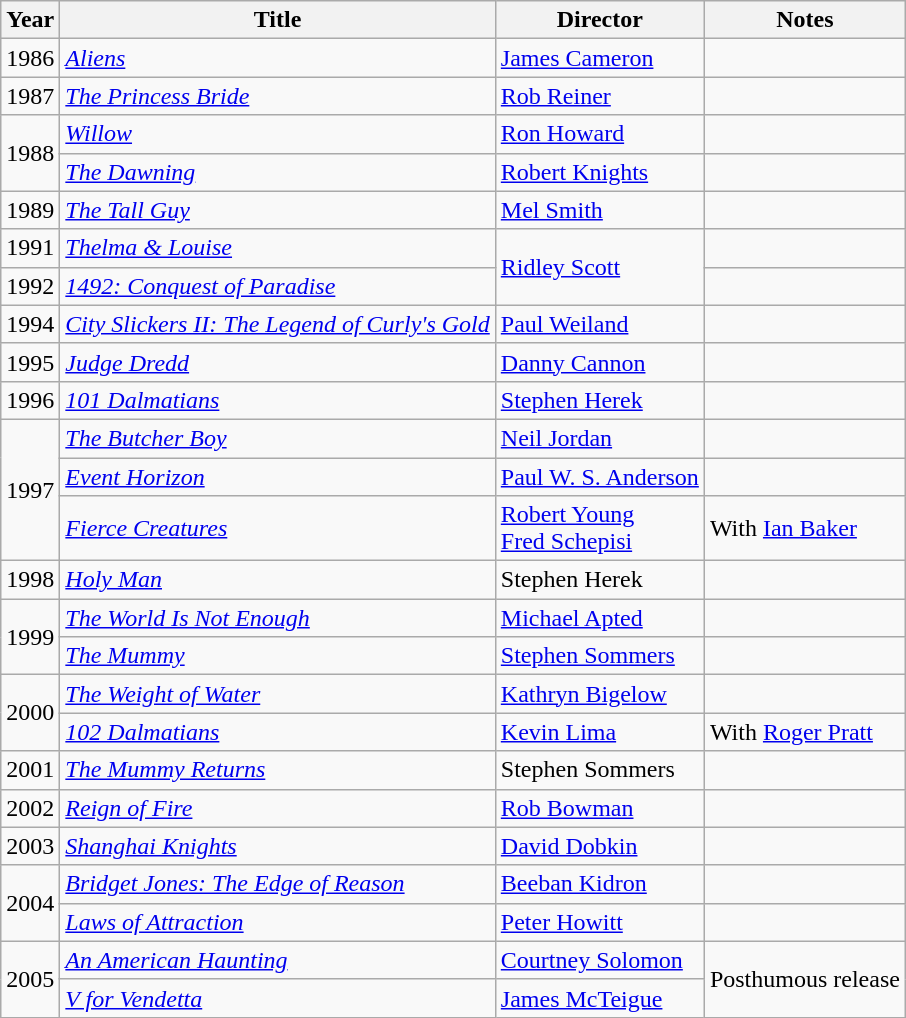<table class="wikitable">
<tr>
<th>Year</th>
<th>Title</th>
<th>Director</th>
<th>Notes</th>
</tr>
<tr>
<td>1986</td>
<td><em><a href='#'>Aliens</a></em></td>
<td><a href='#'>James Cameron</a></td>
<td></td>
</tr>
<tr>
<td>1987</td>
<td><em><a href='#'>The Princess Bride</a></em></td>
<td><a href='#'>Rob Reiner</a></td>
<td></td>
</tr>
<tr>
<td rowspan=2>1988</td>
<td><em><a href='#'>Willow</a></em></td>
<td><a href='#'>Ron Howard</a></td>
<td></td>
</tr>
<tr>
<td><em><a href='#'>The Dawning</a></em></td>
<td><a href='#'>Robert Knights</a></td>
<td></td>
</tr>
<tr>
<td>1989</td>
<td><em><a href='#'>The Tall Guy</a></em></td>
<td><a href='#'>Mel Smith</a></td>
<td></td>
</tr>
<tr>
<td>1991</td>
<td><em><a href='#'>Thelma & Louise</a></em></td>
<td rowspan=2><a href='#'>Ridley Scott</a></td>
<td></td>
</tr>
<tr>
<td>1992</td>
<td><em><a href='#'>1492: Conquest of Paradise</a></em></td>
<td></td>
</tr>
<tr>
<td>1994</td>
<td><em><a href='#'>City Slickers II: The Legend of Curly's Gold</a></em></td>
<td><a href='#'>Paul Weiland</a></td>
<td></td>
</tr>
<tr>
<td>1995</td>
<td><em><a href='#'>Judge Dredd</a></em></td>
<td><a href='#'>Danny Cannon</a></td>
<td></td>
</tr>
<tr>
<td>1996</td>
<td><em><a href='#'>101 Dalmatians</a></em></td>
<td><a href='#'>Stephen Herek</a></td>
<td></td>
</tr>
<tr>
<td rowspan=3>1997</td>
<td><em><a href='#'>The Butcher Boy</a></em></td>
<td><a href='#'>Neil Jordan</a></td>
<td></td>
</tr>
<tr>
<td><em><a href='#'>Event Horizon</a></em></td>
<td><a href='#'>Paul W. S. Anderson</a></td>
<td></td>
</tr>
<tr>
<td><em><a href='#'>Fierce Creatures</a></em></td>
<td><a href='#'>Robert Young</a><br><a href='#'>Fred Schepisi</a></td>
<td>With <a href='#'>Ian Baker</a></td>
</tr>
<tr>
<td>1998</td>
<td><em><a href='#'>Holy Man</a></em></td>
<td>Stephen Herek</td>
<td></td>
</tr>
<tr>
<td rowspan=2>1999</td>
<td><em><a href='#'>The World Is Not Enough</a></em></td>
<td><a href='#'>Michael Apted</a></td>
<td></td>
</tr>
<tr>
<td><em><a href='#'>The Mummy</a></em></td>
<td><a href='#'>Stephen Sommers</a></td>
<td></td>
</tr>
<tr>
<td rowspan=2>2000</td>
<td><em><a href='#'>The Weight of Water</a></em></td>
<td><a href='#'>Kathryn Bigelow</a></td>
<td></td>
</tr>
<tr>
<td><em><a href='#'>102 Dalmatians</a></em></td>
<td><a href='#'>Kevin Lima</a></td>
<td>With <a href='#'>Roger Pratt</a></td>
</tr>
<tr>
<td>2001</td>
<td><em><a href='#'>The Mummy Returns</a></em></td>
<td>Stephen Sommers</td>
<td></td>
</tr>
<tr>
<td>2002</td>
<td><em><a href='#'>Reign of Fire</a></em></td>
<td><a href='#'>Rob Bowman</a></td>
<td></td>
</tr>
<tr>
<td>2003</td>
<td><em><a href='#'>Shanghai Knights</a></em></td>
<td><a href='#'>David Dobkin</a></td>
<td></td>
</tr>
<tr>
<td rowspan=2>2004</td>
<td><em><a href='#'>Bridget Jones: The Edge of Reason</a></em></td>
<td><a href='#'>Beeban Kidron</a></td>
<td></td>
</tr>
<tr>
<td><em><a href='#'>Laws of Attraction</a></em></td>
<td><a href='#'>Peter Howitt</a></td>
<td></td>
</tr>
<tr>
<td rowspan=2>2005</td>
<td><em><a href='#'>An American Haunting</a></em></td>
<td><a href='#'>Courtney Solomon</a></td>
<td rowspan=2>Posthumous release</td>
</tr>
<tr>
<td><em><a href='#'>V for Vendetta</a></em></td>
<td><a href='#'>James McTeigue</a></td>
</tr>
</table>
